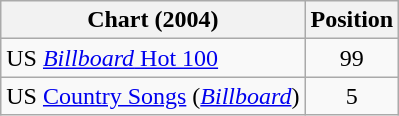<table class="wikitable sortable">
<tr>
<th scope="col">Chart (2004)</th>
<th scope="col">Position</th>
</tr>
<tr>
<td>US <a href='#'><em>Billboard</em> Hot 100</a></td>
<td align="center">99</td>
</tr>
<tr>
<td>US <a href='#'>Country Songs</a> (<em><a href='#'>Billboard</a></em>)</td>
<td align="center">5</td>
</tr>
</table>
